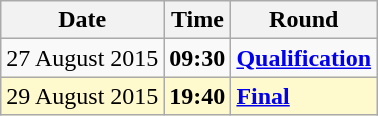<table class="wikitable">
<tr>
<th>Date</th>
<th>Time</th>
<th>Round</th>
</tr>
<tr>
<td>27 August 2015</td>
<td><strong>09:30</strong></td>
<td><strong><a href='#'>Qualification</a></strong></td>
</tr>
<tr style=background:lemonchiffon>
<td>29 August 2015</td>
<td><strong>19:40</strong></td>
<td><strong><a href='#'>Final</a></strong></td>
</tr>
</table>
